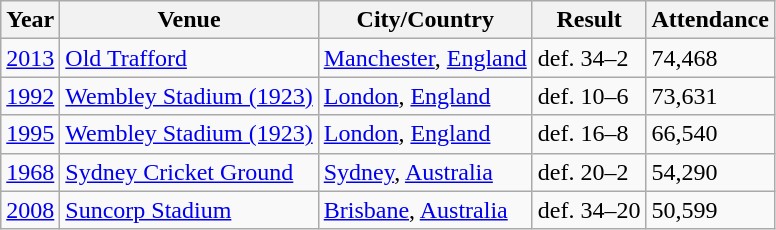<table class="wikitable">
<tr>
<th>Year</th>
<th>Venue</th>
<th>City/Country</th>
<th>Result</th>
<th>Attendance</th>
</tr>
<tr>
<td><a href='#'>2013</a></td>
<td><a href='#'>Old Trafford</a></td>
<td><a href='#'>Manchester</a>, <a href='#'>England</a></td>
<td> def.  34–2</td>
<td>74,468</td>
</tr>
<tr>
<td><a href='#'>1992</a></td>
<td><a href='#'>Wembley Stadium (1923)</a></td>
<td><a href='#'>London</a>, <a href='#'>England</a></td>
<td> def.  10–6</td>
<td>73,631</td>
</tr>
<tr>
<td><a href='#'>1995</a></td>
<td><a href='#'>Wembley Stadium (1923)</a></td>
<td><a href='#'>London</a>, <a href='#'>England</a></td>
<td> def.  16–8</td>
<td>66,540</td>
</tr>
<tr>
<td><a href='#'>1968</a></td>
<td><a href='#'>Sydney Cricket Ground</a></td>
<td><a href='#'>Sydney</a>, <a href='#'>Australia</a></td>
<td> def.  20–2</td>
<td>54,290</td>
</tr>
<tr>
<td><a href='#'>2008</a></td>
<td><a href='#'>Suncorp Stadium</a></td>
<td><a href='#'>Brisbane</a>, <a href='#'>Australia</a></td>
<td> def.  34–20</td>
<td>50,599</td>
</tr>
</table>
